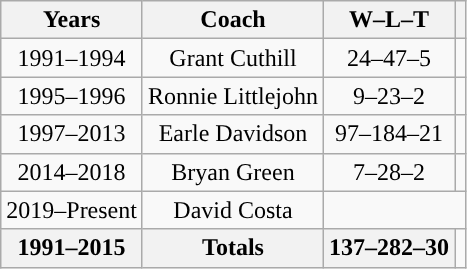<table class="wikitable" style="text-align:center; width  %;">
<tr>
<th width=px>Years</th>
<th width=px>Coach</th>
<th width=px>W–L–T</th>
<th width=px></th>
</tr>
<tr>
<td>1991–1994</td>
<td>Grant Cuthill</td>
<td>24–47–5</td>
<td></td>
</tr>
<tr>
<td>1995–1996</td>
<td>Ronnie Littlejohn</td>
<td>9–23–2</td>
<td></td>
</tr>
<tr>
<td>1997–2013</td>
<td>Earle Davidson</td>
<td>97–184–21</td>
<td></td>
</tr>
<tr>
<td>2014–2018</td>
<td>Bryan Green</td>
<td>7–28–2</td>
<td></td>
</tr>
<tr>
<td>2019–Present</td>
<td>David Costa</td>
</tr>
<tr>
<th>1991–2015</th>
<th>Totals</th>
<th>137–282–30</th>
<td></td>
</tr>
</table>
